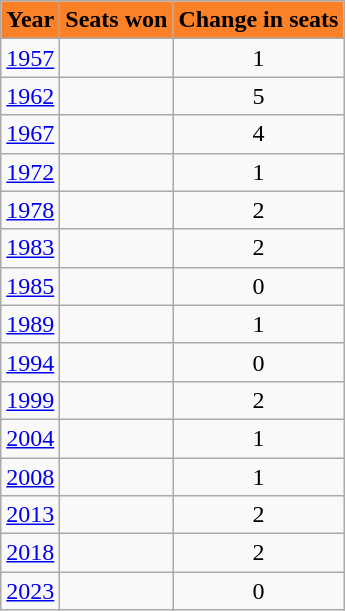<table class="wikitable sortable">
<tr>
<th style="background:#FA8128; color:black;">Year</th>
<th style="background:#FA8128; color:black;">Seats won</th>
<th style="background:#FA8128; color:black;">Change in seats</th>
</tr>
<tr style="text-align:center;">
<td><a href='#'>1957</a></td>
<td></td>
<td> 1</td>
</tr>
<tr style="text-align:center;">
<td><a href='#'>1962</a></td>
<td></td>
<td> 5</td>
</tr>
<tr style="text-align:center;">
<td><a href='#'>1967</a></td>
<td></td>
<td> 4</td>
</tr>
<tr style="text-align:center;">
<td><a href='#'>1972</a></td>
<td></td>
<td> 1</td>
</tr>
<tr style="text-align:center;">
<td><a href='#'>1978</a></td>
<td></td>
<td> 2</td>
</tr>
<tr style="text-align:center;">
<td><a href='#'>1983</a></td>
<td></td>
<td> 2</td>
</tr>
<tr style="text-align:center;">
<td><a href='#'>1985</a></td>
<td></td>
<td> 0</td>
</tr>
<tr style="text-align:center;">
<td><a href='#'>1989</a></td>
<td></td>
<td> 1</td>
</tr>
<tr style="text-align:center;">
<td><a href='#'>1994</a></td>
<td></td>
<td> 0</td>
</tr>
<tr style="text-align:center;">
<td><a href='#'>1999</a></td>
<td></td>
<td> 2</td>
</tr>
<tr style="text-align:center;">
<td><a href='#'>2004</a></td>
<td></td>
<td> 1</td>
</tr>
<tr style="text-align:center;">
<td><a href='#'>2008</a></td>
<td></td>
<td> 1</td>
</tr>
<tr style="text-align:center;">
<td><a href='#'>2013</a></td>
<td></td>
<td> 2</td>
</tr>
<tr style="text-align:center;">
<td><a href='#'>2018</a></td>
<td></td>
<td> 2</td>
</tr>
<tr style="text-align:center;">
<td><a href='#'>2023</a></td>
<td></td>
<td> 0</td>
</tr>
</table>
